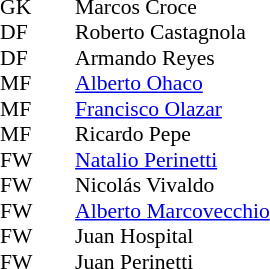<table style="font-size: 90%" cellspacing="0" cellpadding="0" align=center>
<tr>
<th width=25></th>
<th width=25></th>
</tr>
<tr>
<td>GK</td>
<td></td>
<td> Marcos Croce</td>
</tr>
<tr>
<td>DF</td>
<td></td>
<td> Roberto Castagnola</td>
</tr>
<tr>
<td>DF</td>
<td></td>
<td> Armando Reyes</td>
</tr>
<tr>
<td>MF</td>
<td></td>
<td> <a href='#'>Alberto Ohaco</a></td>
</tr>
<tr>
<td>MF</td>
<td></td>
<td> <a href='#'>Francisco Olazar</a></td>
</tr>
<tr>
<td>MF</td>
<td></td>
<td> Ricardo Pepe</td>
</tr>
<tr>
<td>FW</td>
<td></td>
<td> <a href='#'>Natalio Perinetti</a></td>
</tr>
<tr>
<td>FW</td>
<td></td>
<td> Nicolás Vivaldo</td>
</tr>
<tr>
<td>FW</td>
<td></td>
<td> <a href='#'>Alberto Marcovecchio</a></td>
</tr>
<tr>
<td>FW</td>
<td></td>
<td> Juan Hospital</td>
</tr>
<tr>
<td>FW</td>
<td></td>
<td> Juan Perinetti</td>
</tr>
<tr>
</tr>
</table>
